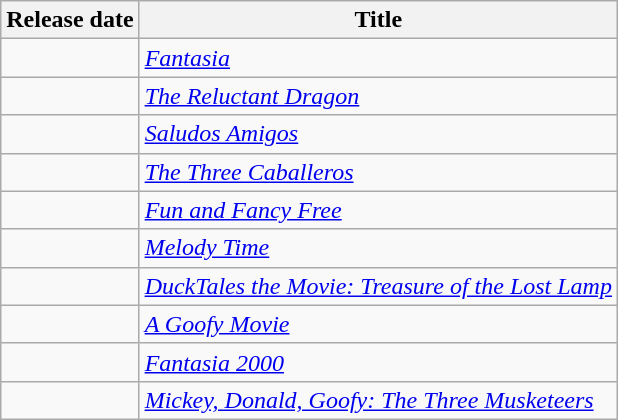<table class="wikitable sortable">
<tr>
<th>Release date</th>
<th>Title</th>
</tr>
<tr>
<td></td>
<td><em><a href='#'>Fantasia</a></em></td>
</tr>
<tr>
<td></td>
<td><em><a href='#'>The Reluctant Dragon</a></em></td>
</tr>
<tr>
<td></td>
<td><em><a href='#'>Saludos Amigos</a></em></td>
</tr>
<tr>
<td></td>
<td><em><a href='#'>The Three Caballeros</a></em></td>
</tr>
<tr>
<td></td>
<td><em><a href='#'>Fun and Fancy Free</a></em></td>
</tr>
<tr>
<td></td>
<td><em><a href='#'>Melody Time</a></em></td>
</tr>
<tr>
<td></td>
<td><em><a href='#'>DuckTales the Movie: Treasure of the Lost Lamp</a></em></td>
</tr>
<tr>
<td></td>
<td><em><a href='#'>A Goofy Movie</a></em></td>
</tr>
<tr>
<td></td>
<td><em><a href='#'>Fantasia 2000</a></em></td>
</tr>
<tr>
<td></td>
<td><em><a href='#'>Mickey, Donald, Goofy: The Three Musketeers</a></em></td>
</tr>
</table>
